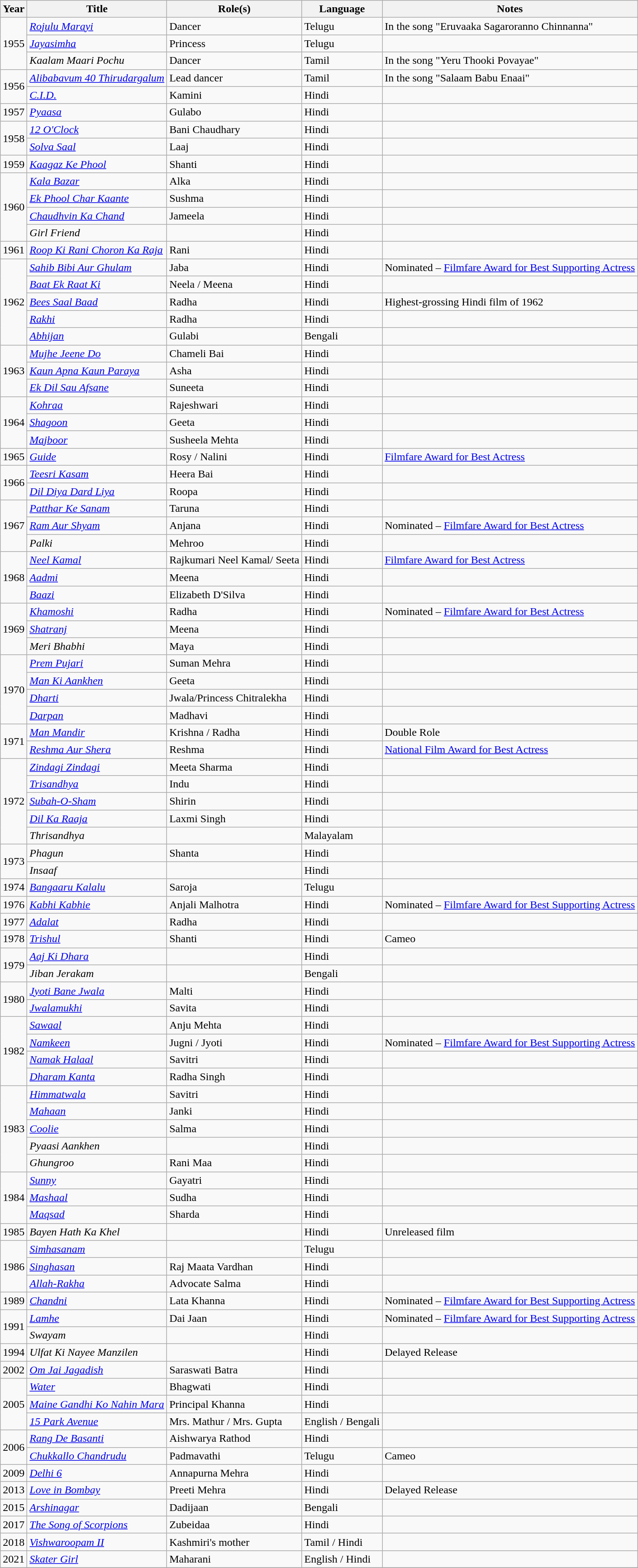<table class="wikitable">
<tr>
<th>Year</th>
<th>Title</th>
<th>Role(s)</th>
<th>Language</th>
<th>Notes</th>
</tr>
<tr>
<td rowspan="3">1955</td>
<td><em><a href='#'>Rojulu Marayi</a></em></td>
<td>Dancer</td>
<td>Telugu</td>
<td>In the song "Eruvaaka Sagaroranno Chinnanna"</td>
</tr>
<tr>
<td><em><a href='#'>Jayasimha</a></em></td>
<td>Princess</td>
<td>Telugu</td>
<td></td>
</tr>
<tr>
<td><em>Kaalam Maari Pochu</em></td>
<td>Dancer</td>
<td>Tamil</td>
<td>In the song "Yeru Thooki Povayae"</td>
</tr>
<tr>
<td rowspan="2">1956</td>
<td><em><a href='#'>Alibabavum 40 Thirudargalum</a></em></td>
<td>Lead dancer</td>
<td>Tamil</td>
<td>In the song "Salaam Babu Enaai"</td>
</tr>
<tr>
<td><em><a href='#'>C.I.D.</a></em></td>
<td>Kamini</td>
<td>Hindi</td>
<td></td>
</tr>
<tr>
<td>1957</td>
<td><em><a href='#'>Pyaasa</a></em></td>
<td>Gulabo</td>
<td>Hindi</td>
<td></td>
</tr>
<tr>
<td rowspan="2">1958</td>
<td><em><a href='#'>12 O'Clock</a></em></td>
<td>Bani Chaudhary</td>
<td>Hindi</td>
<td></td>
</tr>
<tr>
<td><em><a href='#'>Solva Saal</a></em></td>
<td>Laaj</td>
<td>Hindi</td>
<td></td>
</tr>
<tr>
<td>1959</td>
<td><em><a href='#'>Kaagaz Ke Phool</a></em></td>
<td>Shanti</td>
<td>Hindi</td>
<td></td>
</tr>
<tr>
<td rowspan="4">1960</td>
<td><em><a href='#'>Kala Bazar</a></em></td>
<td>Alka</td>
<td>Hindi</td>
<td></td>
</tr>
<tr>
<td><em><a href='#'>Ek Phool Char Kaante</a></em></td>
<td>Sushma</td>
<td>Hindi</td>
<td></td>
</tr>
<tr>
<td><em><a href='#'>Chaudhvin Ka Chand</a></em></td>
<td>Jameela</td>
<td>Hindi</td>
<td></td>
</tr>
<tr>
<td><em>Girl Friend</em></td>
<td></td>
<td>Hindi</td>
<td></td>
</tr>
<tr>
<td>1961</td>
<td><em><a href='#'>Roop Ki Rani Choron Ka Raja</a></em></td>
<td>Rani</td>
<td>Hindi</td>
<td></td>
</tr>
<tr>
<td rowspan="5">1962</td>
<td><em><a href='#'>Sahib Bibi Aur Ghulam</a></em></td>
<td>Jaba</td>
<td>Hindi</td>
<td>Nominated – <a href='#'>Filmfare Award for Best Supporting Actress</a></td>
</tr>
<tr>
<td><em><a href='#'>Baat Ek Raat Ki</a></em></td>
<td>Neela / Meena</td>
<td>Hindi</td>
<td></td>
</tr>
<tr>
<td><em><a href='#'>Bees Saal Baad</a></em></td>
<td>Radha</td>
<td>Hindi</td>
<td>Highest-grossing Hindi film of 1962</td>
</tr>
<tr>
<td><em><a href='#'>Rakhi</a></em></td>
<td>Radha</td>
<td>Hindi</td>
<td></td>
</tr>
<tr>
<td><em><a href='#'>Abhijan</a></em></td>
<td>Gulabi</td>
<td>Bengali</td>
<td></td>
</tr>
<tr>
<td rowspan="3">1963</td>
<td><em><a href='#'>Mujhe Jeene Do</a></em></td>
<td>Chameli Bai</td>
<td>Hindi</td>
<td></td>
</tr>
<tr>
<td><em><a href='#'>Kaun Apna Kaun Paraya</a></em></td>
<td>Asha</td>
<td>Hindi</td>
<td></td>
</tr>
<tr>
<td><em><a href='#'>Ek Dil Sau Afsane</a></em></td>
<td>Suneeta</td>
<td>Hindi</td>
<td></td>
</tr>
<tr>
<td rowspan="3">1964</td>
<td><em><a href='#'>Kohraa</a></em></td>
<td>Rajeshwari</td>
<td>Hindi</td>
<td></td>
</tr>
<tr>
<td><em><a href='#'>Shagoon</a></em></td>
<td>Geeta</td>
<td>Hindi</td>
<td></td>
</tr>
<tr>
<td><em><a href='#'>Majboor</a></em></td>
<td>Susheela Mehta</td>
<td>Hindi</td>
<td></td>
</tr>
<tr>
<td>1965</td>
<td><em><a href='#'>Guide</a></em></td>
<td>Rosy / Nalini</td>
<td>Hindi</td>
<td><a href='#'>Filmfare Award for Best Actress</a></td>
</tr>
<tr>
<td rowspan="2">1966</td>
<td><em><a href='#'>Teesri Kasam</a></em></td>
<td>Heera Bai</td>
<td>Hindi</td>
<td></td>
</tr>
<tr>
<td><em><a href='#'>Dil Diya Dard Liya</a></em></td>
<td>Roopa</td>
<td>Hindi</td>
<td></td>
</tr>
<tr>
<td rowspan="3">1967</td>
<td><em><a href='#'>Patthar Ke Sanam</a></em></td>
<td>Taruna</td>
<td>Hindi</td>
<td></td>
</tr>
<tr>
<td><em><a href='#'>Ram Aur Shyam</a></em></td>
<td>Anjana</td>
<td>Hindi</td>
<td>Nominated – <a href='#'>Filmfare Award for Best Actress</a></td>
</tr>
<tr>
<td><em>Palki</em></td>
<td>Mehroo</td>
<td>Hindi</td>
<td></td>
</tr>
<tr>
<td rowspan="3">1968</td>
<td><em><a href='#'>Neel Kamal</a></em></td>
<td>Rajkumari Neel Kamal/ Seeta</td>
<td>Hindi</td>
<td><a href='#'>Filmfare Award for Best Actress</a></td>
</tr>
<tr>
<td><em><a href='#'>Aadmi</a></em></td>
<td>Meena</td>
<td>Hindi</td>
<td></td>
</tr>
<tr>
<td><em><a href='#'>Baazi</a></em></td>
<td>Elizabeth D'Silva</td>
<td>Hindi</td>
<td></td>
</tr>
<tr>
<td rowspan="3">1969</td>
<td><em><a href='#'>Khamoshi</a></em></td>
<td>Radha</td>
<td>Hindi</td>
<td>Nominated – <a href='#'>Filmfare Award for Best Actress</a></td>
</tr>
<tr>
<td><em><a href='#'>Shatranj</a></em></td>
<td>Meena</td>
<td>Hindi</td>
<td></td>
</tr>
<tr>
<td><em>Meri Bhabhi</em></td>
<td>Maya</td>
<td>Hindi</td>
<td></td>
</tr>
<tr>
<td rowspan="4">1970</td>
<td><em><a href='#'>Prem Pujari</a></em></td>
<td>Suman Mehra</td>
<td>Hindi</td>
<td></td>
</tr>
<tr>
<td><em><a href='#'>Man Ki Aankhen</a></em></td>
<td>Geeta</td>
<td>Hindi</td>
<td></td>
</tr>
<tr>
<td><em><a href='#'>Dharti</a></em></td>
<td>Jwala/Princess Chitralekha</td>
<td>Hindi</td>
<td></td>
</tr>
<tr>
<td><em><a href='#'>Darpan</a></em></td>
<td>Madhavi</td>
<td>Hindi</td>
<td></td>
</tr>
<tr>
<td rowspan="2">1971</td>
<td><em><a href='#'>Man Mandir</a></em></td>
<td>Krishna / Radha</td>
<td>Hindi</td>
<td>Double Role</td>
</tr>
<tr>
<td><em><a href='#'>Reshma Aur Shera</a></em></td>
<td>Reshma</td>
<td>Hindi</td>
<td><a href='#'>National Film Award for Best Actress</a></td>
</tr>
<tr>
<td rowspan="5">1972</td>
<td><em><a href='#'>Zindagi Zindagi</a></em></td>
<td>Meeta Sharma</td>
<td>Hindi</td>
<td></td>
</tr>
<tr>
<td><em><a href='#'>Trisandhya</a></em></td>
<td>Indu</td>
<td>Hindi</td>
<td></td>
</tr>
<tr>
<td><em><a href='#'>Subah-O-Sham</a></em></td>
<td>Shirin</td>
<td>Hindi</td>
<td></td>
</tr>
<tr>
<td><em><a href='#'>Dil Ka Raaja</a></em></td>
<td>Laxmi Singh</td>
<td>Hindi</td>
<td></td>
</tr>
<tr>
<td><em>Thrisandhya</em></td>
<td></td>
<td>Malayalam</td>
<td></td>
</tr>
<tr>
<td rowspan="2">1973</td>
<td><em>Phagun</em></td>
<td>Shanta</td>
<td>Hindi</td>
<td></td>
</tr>
<tr>
<td><em>Insaaf</em></td>
<td></td>
<td>Hindi</td>
<td></td>
</tr>
<tr>
<td>1974</td>
<td><em><a href='#'>Bangaaru Kalalu</a></em></td>
<td>Saroja</td>
<td>Telugu</td>
<td></td>
</tr>
<tr>
<td rowspan="1">1976</td>
<td><em><a href='#'>Kabhi Kabhie</a></em></td>
<td>Anjali Malhotra</td>
<td>Hindi</td>
<td>Nominated – <a href='#'>Filmfare Award for Best Supporting Actress</a></td>
</tr>
<tr>
<td rowspan="1">1977</td>
<td><em><a href='#'>Adalat</a></em></td>
<td>Radha</td>
<td>Hindi</td>
<td></td>
</tr>
<tr>
<td>1978</td>
<td><em><a href='#'>Trishul</a></em></td>
<td>Shanti</td>
<td>Hindi</td>
<td>Cameo</td>
</tr>
<tr>
<td rowspan="2">1979</td>
<td><em><a href='#'>Aaj Ki Dhara</a></em></td>
<td></td>
<td>Hindi</td>
<td></td>
</tr>
<tr>
<td><em>Jiban Jerakam</em></td>
<td></td>
<td>Bengali</td>
<td></td>
</tr>
<tr>
<td rowspan="2">1980</td>
<td><em><a href='#'>Jyoti Bane Jwala</a></em></td>
<td>Malti</td>
<td>Hindi</td>
<td></td>
</tr>
<tr>
<td><em><a href='#'>Jwalamukhi</a></em></td>
<td>Savita</td>
<td>Hindi</td>
<td></td>
</tr>
<tr>
<td rowspan="4">1982</td>
<td><em><a href='#'>Sawaal</a></em></td>
<td>Anju Mehta</td>
<td>Hindi</td>
<td></td>
</tr>
<tr>
<td><em><a href='#'>Namkeen</a></em></td>
<td>Jugni / Jyoti</td>
<td>Hindi</td>
<td>Nominated – <a href='#'>Filmfare Award for Best Supporting Actress</a></td>
</tr>
<tr>
<td><em><a href='#'>Namak Halaal</a></em></td>
<td>Savitri</td>
<td>Hindi</td>
<td></td>
</tr>
<tr>
<td><em><a href='#'>Dharam Kanta</a></em></td>
<td>Radha Singh</td>
<td>Hindi</td>
<td></td>
</tr>
<tr>
<td rowspan="5">1983</td>
<td><em><a href='#'>Himmatwala</a></em></td>
<td>Savitri</td>
<td>Hindi</td>
<td></td>
</tr>
<tr>
<td><em><a href='#'>Mahaan</a></em></td>
<td>Janki</td>
<td>Hindi</td>
<td></td>
</tr>
<tr>
<td><em><a href='#'>Coolie</a></em></td>
<td>Salma</td>
<td>Hindi</td>
<td></td>
</tr>
<tr>
<td><em>Pyaasi Aankhen</em></td>
<td></td>
<td>Hindi</td>
<td></td>
</tr>
<tr>
<td><em>Ghungroo</em></td>
<td>Rani Maa</td>
<td>Hindi</td>
<td></td>
</tr>
<tr>
<td rowspan="3">1984</td>
<td><em><a href='#'>Sunny</a></em></td>
<td>Gayatri</td>
<td>Hindi</td>
<td></td>
</tr>
<tr>
<td><em><a href='#'>Mashaal</a></em></td>
<td>Sudha</td>
<td>Hindi</td>
<td></td>
</tr>
<tr>
<td><em><a href='#'>Maqsad</a></em></td>
<td>Sharda</td>
<td>Hindi</td>
<td></td>
</tr>
<tr>
<td>1985</td>
<td><em>Bayen Hath Ka Khel</em></td>
<td></td>
<td>Hindi</td>
<td>Unreleased film</td>
</tr>
<tr>
<td rowspan="3">1986</td>
<td><em><a href='#'>Simhasanam</a></em></td>
<td></td>
<td>Telugu</td>
<td></td>
</tr>
<tr>
<td><em><a href='#'>Singhasan</a></em></td>
<td>Raj Maata Vardhan</td>
<td>Hindi</td>
<td></td>
</tr>
<tr>
<td><em><a href='#'>Allah-Rakha</a></em></td>
<td>Advocate Salma</td>
<td>Hindi</td>
<td></td>
</tr>
<tr>
<td>1989</td>
<td><em><a href='#'>Chandni</a></em></td>
<td>Lata Khanna</td>
<td>Hindi</td>
<td>Nominated – <a href='#'>Filmfare Award for Best Supporting Actress</a></td>
</tr>
<tr>
<td rowspan="2">1991</td>
<td><em><a href='#'>Lamhe</a></em></td>
<td>Dai Jaan</td>
<td>Hindi</td>
<td>Nominated – <a href='#'>Filmfare Award for Best Supporting Actress</a></td>
</tr>
<tr>
<td><em>Swayam</em></td>
<td></td>
<td>Hindi</td>
<td></td>
</tr>
<tr>
<td>1994</td>
<td><em>Ulfat Ki Nayee Manzilen</em></td>
<td></td>
<td>Hindi</td>
<td>Delayed Release</td>
</tr>
<tr>
<td>2002</td>
<td><em><a href='#'>Om Jai Jagadish</a></em></td>
<td>Saraswati Batra</td>
<td>Hindi</td>
<td></td>
</tr>
<tr>
<td rowspan="3">2005</td>
<td><em><a href='#'>Water</a></em></td>
<td>Bhagwati</td>
<td>Hindi</td>
<td></td>
</tr>
<tr>
<td><em><a href='#'>Maine Gandhi Ko Nahin Mara</a></em></td>
<td>Principal Khanna</td>
<td>Hindi</td>
<td></td>
</tr>
<tr>
<td><em><a href='#'>15 Park Avenue</a></em></td>
<td>Mrs. Mathur / Mrs. Gupta</td>
<td>English / Bengali</td>
<td></td>
</tr>
<tr>
<td rowspan="2">2006</td>
<td><em><a href='#'>Rang De Basanti</a></em></td>
<td>Aishwarya Rathod</td>
<td>Hindi</td>
<td></td>
</tr>
<tr>
<td><em><a href='#'>Chukkallo Chandrudu</a></em></td>
<td>Padmavathi</td>
<td>Telugu</td>
<td>Cameo</td>
</tr>
<tr>
<td>2009</td>
<td><em><a href='#'>Delhi 6</a></em></td>
<td>Annapurna Mehra</td>
<td>Hindi</td>
<td></td>
</tr>
<tr>
<td>2013</td>
<td><em><a href='#'>Love in Bombay</a></em></td>
<td>Preeti Mehra</td>
<td>Hindi</td>
<td>Delayed Release</td>
</tr>
<tr>
<td>2015</td>
<td><em><a href='#'>Arshinagar</a></em></td>
<td>Dadijaan</td>
<td>Bengali</td>
<td></td>
</tr>
<tr>
<td>2017</td>
<td><em><a href='#'>The Song of Scorpions</a></em></td>
<td>Zubeidaa</td>
<td>Hindi</td>
<td></td>
</tr>
<tr>
<td>2018</td>
<td><em><a href='#'>Vishwaroopam II</a></em></td>
<td>Kashmiri's mother</td>
<td>Tamil / Hindi</td>
<td></td>
</tr>
<tr>
<td>2021</td>
<td><em><a href='#'>Skater Girl</a></em></td>
<td>Maharani</td>
<td>English / Hindi</td>
<td></td>
</tr>
<tr>
</tr>
</table>
